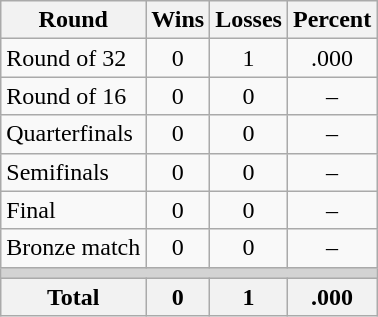<table class=wikitable>
<tr>
<th>Round</th>
<th>Wins</th>
<th>Losses</th>
<th>Percent</th>
</tr>
<tr align=center>
<td align=left>Round of 32</td>
<td>0</td>
<td>1</td>
<td>.000</td>
</tr>
<tr align=center>
<td align=left>Round of 16</td>
<td>0</td>
<td>0</td>
<td>–</td>
</tr>
<tr align=center>
<td align=left>Quarterfinals</td>
<td>0</td>
<td>0</td>
<td>–</td>
</tr>
<tr align=center>
<td align=left>Semifinals</td>
<td>0</td>
<td>0</td>
<td>–</td>
</tr>
<tr align=center>
<td align=left>Final</td>
<td>0</td>
<td>0</td>
<td>–</td>
</tr>
<tr align=center>
<td align=left>Bronze match</td>
<td>0</td>
<td>0</td>
<td>–</td>
</tr>
<tr>
<td colspan=4 bgcolor=lightgray></td>
</tr>
<tr>
<th>Total</th>
<th>0</th>
<th>1</th>
<th>.000</th>
</tr>
</table>
